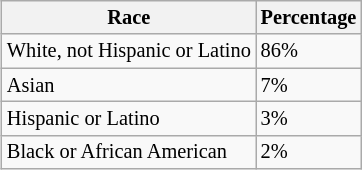<table class="wikitable" style="float:right; font-size:85%; margin:10px">
<tr>
<th>Race</th>
<th>Percentage</th>
</tr>
<tr>
<td>White, not Hispanic or Latino</td>
<td>86%</td>
</tr>
<tr>
<td>Asian</td>
<td>7%</td>
</tr>
<tr>
<td>Hispanic or Latino</td>
<td>3%</td>
</tr>
<tr>
<td>Black or African American</td>
<td>2%</td>
</tr>
</table>
